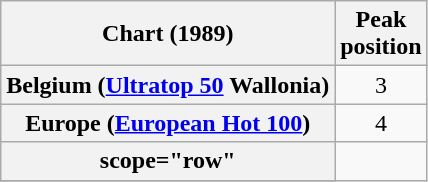<table class="wikitable sortable plainrowheaders">
<tr>
<th>Chart (1989)</th>
<th>Peak<br>position</th>
</tr>
<tr>
<th scope="row">Belgium (<a href='#'>Ultratop 50</a> Wallonia)</th>
<td align="center">3</td>
</tr>
<tr>
<th scope="row">Europe (<a href='#'>European Hot 100</a>)</th>
<td align="center">4</td>
</tr>
<tr>
<th>scope="row"</th>
</tr>
<tr>
</tr>
</table>
